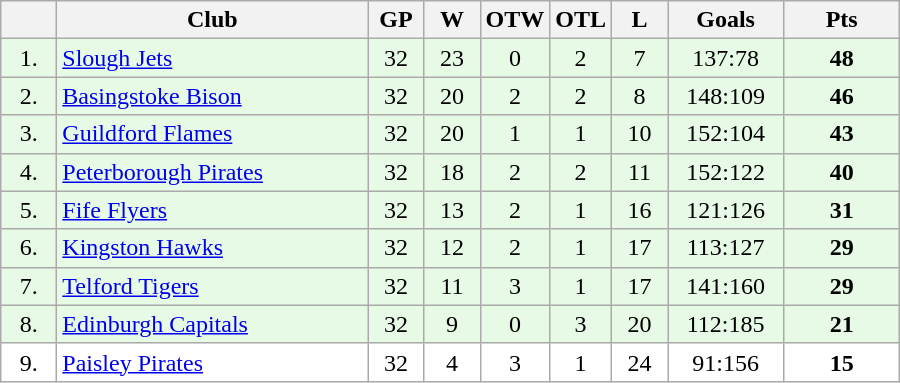<table class="wikitable">
<tr>
<th width="30"></th>
<th width="200">Club</th>
<th width="30">GP</th>
<th width="30">W</th>
<th width="30">OTW</th>
<th width="30">OTL</th>
<th width="30">L</th>
<th width="70">Goals</th>
<th width="70">Pts</th>
</tr>
<tr bgcolor="#e6fae6" align="center">
<td>1.</td>
<td align="left"><a href='#'>Slough Jets</a></td>
<td>32</td>
<td>23</td>
<td>0</td>
<td>2</td>
<td>7</td>
<td>137:78</td>
<td><strong>48</strong></td>
</tr>
<tr bgcolor="#e6fae6" align="center">
<td>2.</td>
<td align="left"><a href='#'>Basingstoke Bison</a></td>
<td>32</td>
<td>20</td>
<td>2</td>
<td>2</td>
<td>8</td>
<td>148:109</td>
<td><strong>46</strong></td>
</tr>
<tr bgcolor="#e6fae6" align="center">
<td>3.</td>
<td align="left"><a href='#'>Guildford Flames</a></td>
<td>32</td>
<td>20</td>
<td>1</td>
<td>1</td>
<td>10</td>
<td>152:104</td>
<td><strong>43</strong></td>
</tr>
<tr bgcolor="#e6fae6" align="center">
<td>4.</td>
<td align="left"><a href='#'>Peterborough Pirates</a></td>
<td>32</td>
<td>18</td>
<td>2</td>
<td>2</td>
<td>11</td>
<td>152:122</td>
<td><strong>40</strong></td>
</tr>
<tr bgcolor="#e6fae6" align="center">
<td>5.</td>
<td align="left"><a href='#'>Fife Flyers</a></td>
<td>32</td>
<td>13</td>
<td>2</td>
<td>1</td>
<td>16</td>
<td>121:126</td>
<td><strong>31</strong></td>
</tr>
<tr bgcolor="#e6fae6" align="center">
<td>6.</td>
<td align="left"><a href='#'>Kingston Hawks</a></td>
<td>32</td>
<td>12</td>
<td>2</td>
<td>1</td>
<td>17</td>
<td>113:127</td>
<td><strong>29</strong></td>
</tr>
<tr bgcolor="#e6fae6" align="center">
<td>7.</td>
<td align="left"><a href='#'>Telford Tigers</a></td>
<td>32</td>
<td>11</td>
<td>3</td>
<td>1</td>
<td>17</td>
<td>141:160</td>
<td><strong>29</strong></td>
</tr>
<tr bgcolor="#e6fae6" align="center">
<td>8.</td>
<td align="left"><a href='#'>Edinburgh Capitals</a></td>
<td>32</td>
<td>9</td>
<td>0</td>
<td>3</td>
<td>20</td>
<td>112:185</td>
<td><strong>21</strong></td>
</tr>
<tr bgcolor="#FFFFFF" align="center">
<td>9.</td>
<td align="left"><a href='#'>Paisley Pirates</a></td>
<td>32</td>
<td>4</td>
<td>3</td>
<td>1</td>
<td>24</td>
<td>91:156</td>
<td><strong>15</strong></td>
</tr>
</table>
